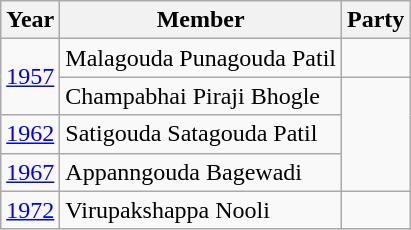<table class="wikitable">
<tr>
<th>Year</th>
<th>Member</th>
<th colspan="2">Party</th>
</tr>
<tr>
<td rowspan="2"><a href='#'>1957</a></td>
<td>Malagouda Punagouda Patil</td>
<td></td>
</tr>
<tr>
<td>Champabhai Piraji Bhogle</td>
</tr>
<tr>
<td><a href='#'>1962</a></td>
<td>Satigouda Satagouda Patil</td>
</tr>
<tr>
<td><a href='#'>1967</a></td>
<td>Appanngouda Bagewadi</td>
</tr>
<tr>
<td><a href='#'>1972</a></td>
<td>Virupakshappa Nooli</td>
<td></td>
</tr>
</table>
